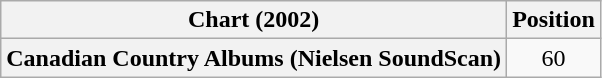<table class="wikitable plainrowheaders" style="text-align:center">
<tr>
<th scope="col">Chart (2002)</th>
<th scope="col">Position</th>
</tr>
<tr>
<th scope="row">Canadian Country Albums (Nielsen SoundScan)</th>
<td>60</td>
</tr>
</table>
